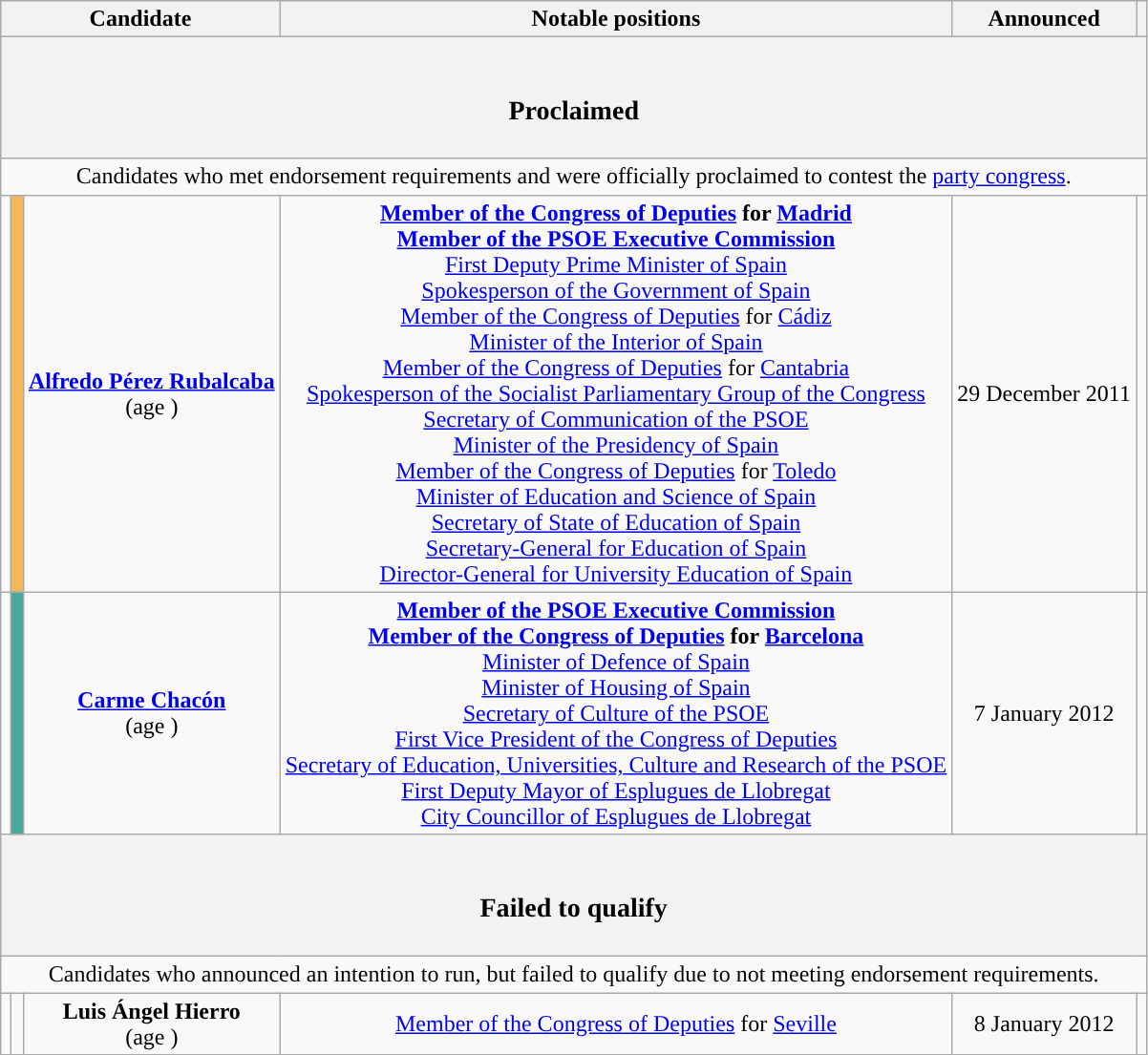<table class="wikitable" style="text-align:center;">
<tr>
<th colspan="3">Candidate</th>
<th>Notable positions</th>
<th>Announced</th>
<th></th>
</tr>
<tr>
<th colspan="6"><br><h3>Proclaimed</h3></th>
</tr>
<tr>
<td colspan="6">Candidates who met endorsement requirements and were officially proclaimed to contest the <a href='#'>party congress</a>.</td>
</tr>
<tr>
<td></td>
<td width="1px" style="color:inherit;background:#F2B95B"></td>
<td><strong><a href='#'>Alfredo Pérez Rubalcaba</a></strong><br>(age )</td>
<td><strong><a href='#'>Member of the Congress of Deputies</a> for <a href='#'>Madrid</a> <br><a href='#'>Member of the PSOE Executive Commission</a> </strong><br><a href='#'>First Deputy Prime Minister of Spain</a> <br><a href='#'>Spokesperson of the Government of Spain</a> <br><a href='#'>Member of the Congress of Deputies</a> for <a href='#'>Cádiz</a> <br><a href='#'>Minister of the Interior of Spain</a> <br><a href='#'>Member of the Congress of Deputies</a> for <a href='#'>Cantabria</a> <br><a href='#'>Spokesperson of the Socialist Parliamentary Group of the Congress</a> <br><a href='#'>Secretary of Communication of the PSOE</a> <br><a href='#'>Minister of the Presidency of Spain</a> <br><a href='#'>Member of the Congress of Deputies</a> for <a href='#'>Toledo</a> <br><a href='#'>Minister of Education and Science of Spain</a> <br><a href='#'>Secretary of State of Education of Spain</a> <br><a href='#'>Secretary-General for Education of Spain</a> <br><a href='#'>Director-General for University Education of Spain</a> </td>
<td>29 December 2011</td>
<td></td>
</tr>
<tr>
<td></td>
<td style="color:inherit;background:#49A99B"></td>
<td><strong><a href='#'>Carme Chacón</a></strong><br>(age )</td>
<td><strong><a href='#'>Member of the PSOE Executive Commission</a> <br><a href='#'>Member of the Congress of Deputies</a> for <a href='#'>Barcelona</a> </strong><br><a href='#'>Minister of Defence of Spain</a> <br><a href='#'>Minister of Housing of Spain</a> <br><a href='#'>Secretary of Culture of the PSOE</a> <br><a href='#'>First Vice President of the Congress of Deputies</a> <br><a href='#'>Secretary of Education, Universities, Culture and Research of the PSOE</a> <br><a href='#'>First Deputy Mayor of Esplugues de Llobregat</a> <br><a href='#'>City Councillor of Esplugues de Llobregat</a> </td>
<td>7 January 2012</td>
<td></td>
</tr>
<tr>
<th colspan="6"><br><h3>Failed to qualify</h3></th>
</tr>
<tr>
<td colspan="6">Candidates who announced an intention to run, but failed to qualify due to not meeting endorsement requirements.</td>
</tr>
<tr>
<td></td>
<td style="color:inherit;background:"></td>
<td><strong>Luis Ángel Hierro</strong><br>(age )</td>
<td><a href='#'>Member of the Congress of Deputies</a> for <a href='#'>Seville</a> </td>
<td>8 January 2012</td>
<td></td>
</tr>
</table>
